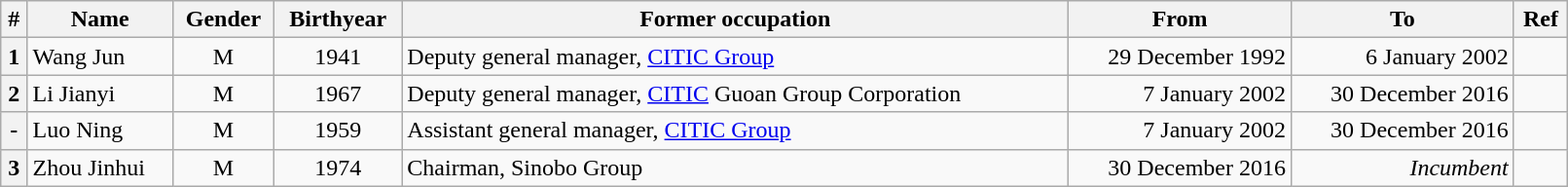<table width=85%; class="wikitable">
<tr>
<th>#</th>
<th>Name</th>
<th>Gender</th>
<th>Birthyear</th>
<th>Former occupation</th>
<th>From</th>
<th>To</th>
<th>Ref</th>
</tr>
<tr>
<th>1</th>
<td> Wang Jun</td>
<td align=center>M</td>
<td align=center>1941</td>
<td>Deputy general manager, <a href='#'>CITIC Group</a></td>
<td align=right>29 December 1992</td>
<td align=right>6 January 2002</td>
<td></td>
</tr>
<tr>
<th>2</th>
<td> Li Jianyi</td>
<td align=center>M</td>
<td align=center>1967</td>
<td>Deputy general manager, <a href='#'>CITIC</a> Guoan Group Corporation</td>
<td align=right>7 January 2002</td>
<td align=right>30 December 2016</td>
<td></td>
</tr>
<tr>
<th>-</th>
<td> Luo Ning</td>
<td align=center>M</td>
<td align=center>1959</td>
<td>Assistant general manager, <a href='#'>CITIC Group</a></td>
<td align=right>7 January 2002</td>
<td align=right>30 December 2016</td>
<td></td>
</tr>
<tr>
<th>3</th>
<td> Zhou Jinhui</td>
<td align=center>M</td>
<td align=center>1974</td>
<td>Chairman, Sinobo Group</td>
<td align=right>30 December 2016</td>
<td align=right><em>Incumbent</em></td>
<td></td>
</tr>
</table>
